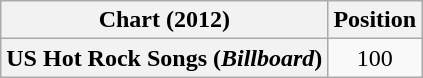<table class="wikitable plainrowheaders" style="text-align:center">
<tr>
<th scope="col">Chart (2012)</th>
<th scope="col">Position</th>
</tr>
<tr>
<th scope="row">US Hot Rock Songs (<em>Billboard</em>)</th>
<td>100</td>
</tr>
</table>
